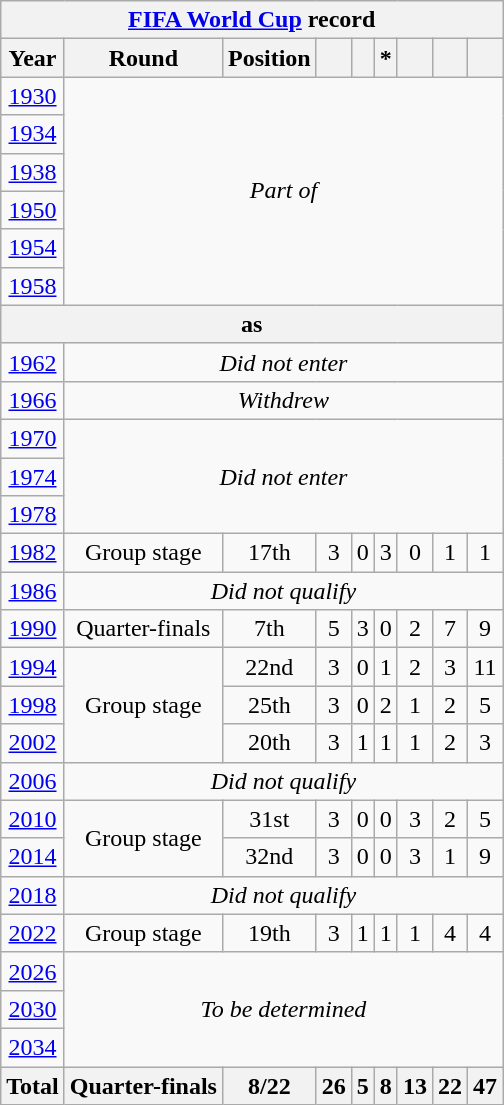<table class="wikitable" style="text-align: center;">
<tr>
<th colspan=9><a href='#'>FIFA World Cup</a> record</th>
</tr>
<tr>
<th>Year</th>
<th>Round</th>
<th>Position</th>
<th></th>
<th></th>
<th>*</th>
<th></th>
<th></th>
<th></th>
</tr>
<tr>
<td> <a href='#'>1930</a></td>
<td colspan=8 rowspan=6><em>Part of </em></td>
</tr>
<tr>
<td> <a href='#'>1934</a></td>
</tr>
<tr>
<td> <a href='#'>1938</a></td>
</tr>
<tr>
<td> <a href='#'>1950</a></td>
</tr>
<tr>
<td> <a href='#'>1954</a></td>
</tr>
<tr>
<td> <a href='#'>1958</a></td>
</tr>
<tr>
<th colspan="9">as </th>
</tr>
<tr>
<td> <a href='#'>1962</a></td>
<td colspan=8><em>Did not enter</em></td>
</tr>
<tr>
<td> <a href='#'>1966</a></td>
<td colspan=8><em>Withdrew</em></td>
</tr>
<tr>
<td> <a href='#'>1970</a></td>
<td colspan=8 rowspan=3><em>Did not enter</em></td>
</tr>
<tr>
<td> <a href='#'>1974</a></td>
</tr>
<tr>
<td> <a href='#'>1978</a></td>
</tr>
<tr>
<td> <a href='#'>1982</a></td>
<td>Group stage</td>
<td>17th</td>
<td>3</td>
<td>0</td>
<td>3</td>
<td>0</td>
<td>1</td>
<td>1</td>
</tr>
<tr>
<td> <a href='#'>1986</a></td>
<td colspan=8><em>Did not qualify</em></td>
</tr>
<tr>
<td> <a href='#'>1990</a></td>
<td>Quarter-finals</td>
<td>7th</td>
<td>5</td>
<td>3</td>
<td>0</td>
<td>2</td>
<td>7</td>
<td>9</td>
</tr>
<tr>
<td> <a href='#'>1994</a></td>
<td rowspan=3>Group stage</td>
<td>22nd</td>
<td>3</td>
<td>0</td>
<td>1</td>
<td>2</td>
<td>3</td>
<td>11</td>
</tr>
<tr>
<td> <a href='#'>1998</a></td>
<td>25th</td>
<td>3</td>
<td>0</td>
<td>2</td>
<td>1</td>
<td>2</td>
<td>5</td>
</tr>
<tr>
<td>  <a href='#'>2002</a></td>
<td>20th</td>
<td>3</td>
<td>1</td>
<td>1</td>
<td>1</td>
<td>2</td>
<td>3</td>
</tr>
<tr>
<td> <a href='#'>2006</a></td>
<td colspan=8><em>Did not qualify</em></td>
</tr>
<tr>
<td> <a href='#'>2010</a></td>
<td rowspan=2>Group stage</td>
<td>31st</td>
<td>3</td>
<td>0</td>
<td>0</td>
<td>3</td>
<td>2</td>
<td>5</td>
</tr>
<tr>
<td> <a href='#'>2014</a></td>
<td>32nd</td>
<td>3</td>
<td>0</td>
<td>0</td>
<td>3</td>
<td>1</td>
<td>9</td>
</tr>
<tr>
<td> <a href='#'>2018</a></td>
<td colspan=8><em>Did not qualify</em></td>
</tr>
<tr>
<td> <a href='#'>2022</a></td>
<td>Group stage</td>
<td>19th</td>
<td>3</td>
<td>1</td>
<td>1</td>
<td>1</td>
<td>4</td>
<td>4</td>
</tr>
<tr>
<td>   <a href='#'>2026</a></td>
<td colspan=8 rowspan=3><em>To be determined</em></td>
</tr>
<tr>
<td>   <a href='#'>2030</a></td>
</tr>
<tr>
<td> <a href='#'>2034</a></td>
</tr>
<tr>
<th>Total</th>
<th>Quarter-finals</th>
<th>8/22</th>
<th>26</th>
<th>5</th>
<th>8</th>
<th>13</th>
<th>22</th>
<th>47</th>
</tr>
</table>
